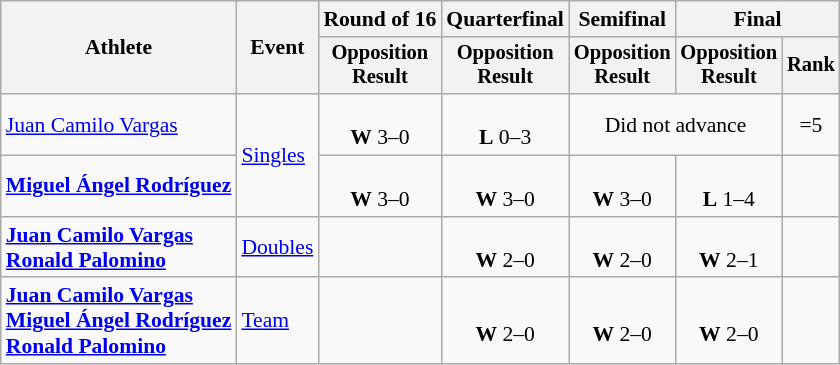<table class=wikitable style=font-size:90%;text-align:center>
<tr>
<th rowspan=2>Athlete</th>
<th rowspan=2>Event</th>
<th>Round of 16</th>
<th>Quarterfinal</th>
<th>Semifinal</th>
<th colspan=2>Final</th>
</tr>
<tr style=font-size:95%>
<th>Opposition<br>Result</th>
<th>Opposition<br>Result</th>
<th>Opposition<br>Result</th>
<th>Opposition<br>Result</th>
<th>Rank</th>
</tr>
<tr>
<td align=left><a href='#'>Juan Camilo Vargas</a></td>
<td align=left rowspan=2><a href='#'>Singles</a></td>
<td><br><strong>W</strong> 3–0</td>
<td><br><strong>L</strong> 0–3</td>
<td colspan="2">Did not advance</td>
<td>=5</td>
</tr>
<tr>
<td align=left><strong><a href='#'>Miguel Ángel Rodríguez</a></strong></td>
<td><br><strong>W</strong> 3–0</td>
<td><br><strong>W</strong> 3–0</td>
<td><br><strong>W</strong> 3–0</td>
<td><br><strong>L</strong> 1–4</td>
<td></td>
</tr>
<tr>
<td align=left><strong><a href='#'>Juan Camilo Vargas</a><br><a href='#'>Ronald Palomino</a></strong></td>
<td align=left><a href='#'>Doubles</a></td>
<td></td>
<td><br><strong>W</strong> 2–0</td>
<td><br><strong>W</strong> 2–0</td>
<td><br><strong>W</strong> 2–1</td>
<td></td>
</tr>
<tr>
<td align=left><strong><a href='#'>Juan Camilo Vargas</a><br><a href='#'>Miguel Ángel Rodríguez</a><br><a href='#'>Ronald Palomino</a></strong></td>
<td align=left><a href='#'>Team</a></td>
<td></td>
<td><br><strong>W</strong> 2–0</td>
<td><br><strong>W</strong> 2–0</td>
<td><br><strong>W</strong> 2–0</td>
<td></td>
</tr>
</table>
